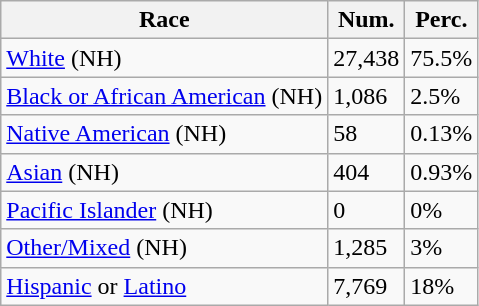<table class="wikitable">
<tr>
<th>Race</th>
<th>Num.</th>
<th>Perc.</th>
</tr>
<tr>
<td><a href='#'>White</a> (NH)</td>
<td>27,438</td>
<td>75.5%</td>
</tr>
<tr>
<td><a href='#'>Black or African American</a> (NH)</td>
<td>1,086</td>
<td>2.5%</td>
</tr>
<tr>
<td><a href='#'>Native American</a> (NH)</td>
<td>58</td>
<td>0.13%</td>
</tr>
<tr>
<td><a href='#'>Asian</a> (NH)</td>
<td>404</td>
<td>0.93%</td>
</tr>
<tr>
<td><a href='#'>Pacific Islander</a> (NH)</td>
<td>0</td>
<td>0%</td>
</tr>
<tr>
<td><a href='#'>Other/Mixed</a> (NH)</td>
<td>1,285</td>
<td>3%</td>
</tr>
<tr>
<td><a href='#'>Hispanic</a> or <a href='#'>Latino</a></td>
<td>7,769</td>
<td>18%</td>
</tr>
</table>
